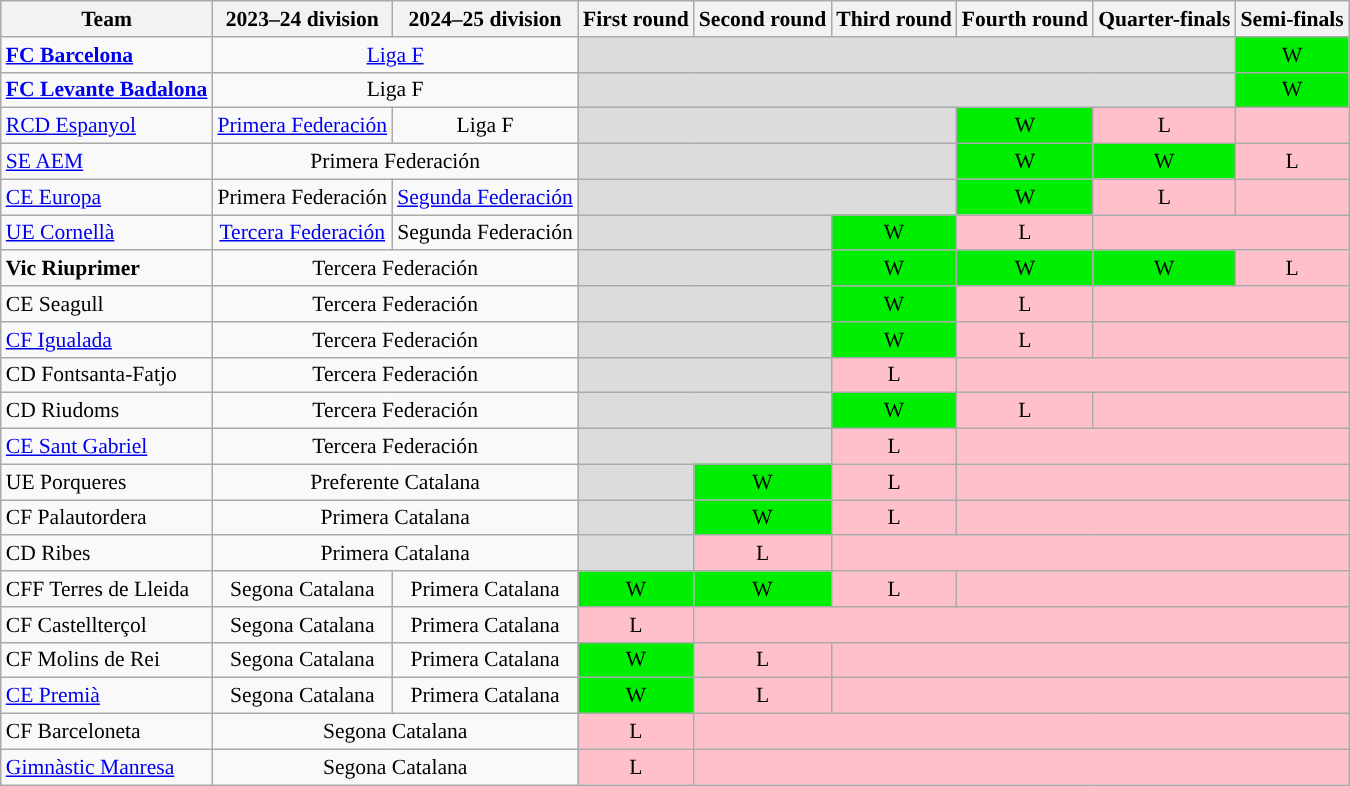<table class="wikitable" style="font-size:90%;">
<tr>
<th>Team</th>
<th>2023–24 division</th>
<th>2024–25 division</th>
<th>First round</th>
<th>Second round</th>
<th>Third round</th>
<th>Fourth round</th>
<th>Quarter-finals</th>
<th>Semi-finals</th>
</tr>
<tr>
<td><strong><a href='#'>FC Barcelona</a></strong> </td>
<td colspan="2" align="center"><a href='#'>Liga F</a></td>
<td colspan="5" bgcolor="#DCDCDC"></td>
<td bgcolor="green2" align="center">W</td>
</tr>
<tr>
<td><strong><a href='#'>FC Levante Badalona</a></strong> </td>
<td colspan="2" align="center">Liga F</td>
<td colspan="5" bgcolor="#DCDCDC"></td>
<td bgcolor="green2" align="center">W</td>
</tr>
<tr>
<td><a href='#'>RCD Espanyol</a> </td>
<td align="center"><a href='#'>Primera Federación</a></td>
<td align="center">Liga F</td>
<td colspan="3" bgcolor="#DCDCDC"></td>
<td bgcolor="green2" align="center">W</td>
<td bgcolor="pink" align="center">L</td>
<td bgcolor="pink"></td>
</tr>
<tr>
<td><a href='#'>SE AEM</a> </td>
<td colspan="2" align="center">Primera Federación</td>
<td colspan="3" bgcolor="#DCDCDC"></td>
<td bgcolor="green2" align="center">W</td>
<td bgcolor="green2" align="center">W</td>
<td bgcolor="pink" align="center">L</td>
</tr>
<tr>
<td><a href='#'>CE Europa</a> </td>
<td align="center">Primera Federación</td>
<td><a href='#'>Segunda Federación</a></td>
<td colspan="3" bgcolor="#DCDCDC"></td>
<td bgcolor="green2" align="center">W</td>
<td bgcolor="pink" align="center">L</td>
<td bgcolor="pink"></td>
</tr>
<tr>
<td><a href='#'>UE Cornellà</a> </td>
<td align="center"><a href='#'>Tercera Federación</a></td>
<td align="center">Segunda Federación</td>
<td colspan="2" bgcolor="#DCDCDC"></td>
<td bgcolor="green2" align="center">W</td>
<td bgcolor="pink" align="center">L</td>
<td colspan="2" bgcolor="pink"></td>
</tr>
<tr>
<td><strong>Vic Riuprimer</strong></td>
<td colspan="2" align="center">Tercera Federación</td>
<td colspan="2" bgcolor="#DCDCDC"></td>
<td bgcolor="green2" align="center">W</td>
<td bgcolor="green2" align="center">W</td>
<td bgcolor="green2" align="center">W</td>
<td bgcolor="pink" align="center">L</td>
</tr>
<tr>
<td>CE Seagull</td>
<td colspan="2" align="center">Tercera Federación</td>
<td colspan="2" bgcolor="#DCDCDC"></td>
<td bgcolor="green2" align="center">W</td>
<td bgcolor="pink" align="center">L</td>
<td colspan="2" bgcolor="pink"></td>
</tr>
<tr>
<td><a href='#'>CF Igualada</a></td>
<td colspan="2" align="center">Tercera Federación</td>
<td colspan="2" bgcolor="#DCDCDC"></td>
<td bgcolor="green2" align="center">W</td>
<td bgcolor="pink" align="center">L</td>
<td colspan="2" bgcolor="pink"></td>
</tr>
<tr>
<td>CD Fontsanta-Fatjo</td>
<td colspan="2" align="center">Tercera Federación</td>
<td colspan="2" bgcolor="#DCDCDC"></td>
<td bgcolor="pink" align="center">L</td>
<td colspan="3" bgcolor="pink"></td>
</tr>
<tr>
<td>CD Riudoms</td>
<td colspan="2" align="center">Tercera Federación</td>
<td colspan="2" bgcolor="#DCDCDC"></td>
<td bgcolor="green2" align="center">W</td>
<td bgcolor="pink" align="center">L</td>
<td colspan="2" bgcolor="pink"></td>
</tr>
<tr>
<td><a href='#'>CE Sant Gabriel</a></td>
<td colspan="2" align="center">Tercera Federación</td>
<td colspan="2" bgcolor="#DCDCDC"></td>
<td bgcolor="pink" align="center">L</td>
<td colspan="3" bgcolor="pink"></td>
</tr>
<tr>
<td>UE Porqueres</td>
<td colspan="2" align="center">Preferente Catalana</td>
<td bgcolor="#DCDCDC"></td>
<td bgcolor="green2" align="center">W</td>
<td bgcolor="pink" align="center">L</td>
<td colspan="3" bgcolor="pink"></td>
</tr>
<tr>
<td>CF Palautordera</td>
<td colspan="2" align="center">Primera Catalana</td>
<td bgcolor="#DCDCDC"></td>
<td bgcolor="green2" align="center">W</td>
<td bgcolor="pink" align="center">L</td>
<td colspan="3" bgcolor="pink"></td>
</tr>
<tr>
<td>CD Ribes</td>
<td colspan="2" align="center">Primera Catalana</td>
<td bgcolor="#DCDCDC"></td>
<td bgcolor="pink" align="center">L</td>
<td colspan="4" bgcolor="pink"></td>
</tr>
<tr>
<td>CFF Terres de Lleida</td>
<td align="center">Segona Catalana</td>
<td align="center">Primera Catalana</td>
<td bgcolor="green2" align="center">W</td>
<td bgcolor="green2" align="center">W</td>
<td bgcolor="pink" align="center">L</td>
<td colspan="3" bgcolor="pink"></td>
</tr>
<tr>
<td>CF Castellterçol</td>
<td align="center">Segona Catalana</td>
<td align="center">Primera Catalana</td>
<td bgcolor="pink" align="center">L</td>
<td colspan="5" bgcolor="pink"></td>
</tr>
<tr>
<td>CF Molins de Rei</td>
<td align="center">Segona Catalana</td>
<td align="center">Primera Catalana</td>
<td bgcolor="green2" align="center">W</td>
<td bgcolor="pink" align="center">L</td>
<td colspan="4" bgcolor="pink"></td>
</tr>
<tr>
<td><a href='#'>CE Premià</a></td>
<td align="center">Segona Catalana</td>
<td align="center">Primera Catalana</td>
<td bgcolor="green2" align="center">W</td>
<td bgcolor="pink" align="center">L</td>
<td colspan="4" bgcolor="pink"></td>
</tr>
<tr>
<td>CF Barceloneta</td>
<td colspan="2" align="center">Segona Catalana</td>
<td bgcolor="pink" align="center">L</td>
<td colspan="5" bgcolor="pink"></td>
</tr>
<tr>
<td><a href='#'>Gimnàstic Manresa</a></td>
<td colspan="2" align="center">Segona Catalana</td>
<td bgcolor="pink" align="center">L</td>
<td colspan="5" bgcolor="pink"></td>
</tr>
</table>
